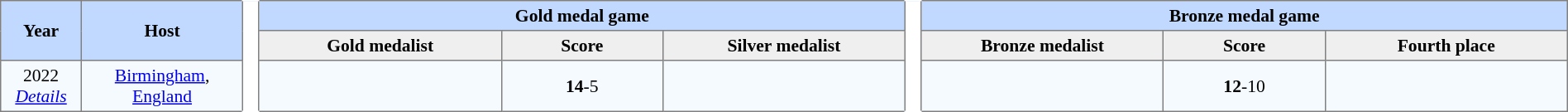<table border=1 style="border-collapse:collapse; font-size:90%; text-align:center;" cellpadding=3 cellspacing=0>
<tr bgcolor=#C1D8FF>
<th rowspan=2 width=5%>Year</th>
<th rowspan=2 width=10%>Host</th>
<th rowspan="100%" width=1% bgcolor=white style="border-top:1px solid transparent; border-bottom:1px solid transparent;"></th>
<th colspan=3>Gold medal game</th>
<th rowspan="100%" width=1% bgcolor=white style="border-top:1px solid transparent; border-bottom:1px solid transparent;"></th>
<th colspan=3>Bronze medal game</th>
</tr>
<tr bgcolor=#EFEFEF>
<th width=15%>Gold medalist</th>
<th width=10%>Score</th>
<th width=15%>Silver medalist</th>
<th width=15%>Bronze medalist</th>
<th width=10%>Score</th>
<th width=15%>Fourth place</th>
</tr>
<tr bgcolor=#F5FAFF>
<td>2022<br><em><a href='#'>Details</a></em></td>
<td><a href='#'>Birmingham</a>, <a href='#'>England</a></td>
<td></td>
<td><strong>14</strong>-5</td>
<td></td>
<td></td>
<td><strong>12</strong>-10</td>
<td></td>
</tr>
</table>
